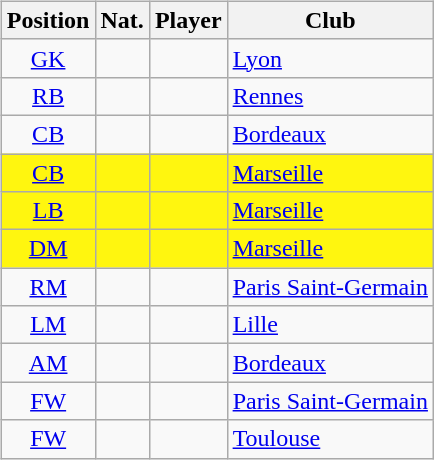<table style="width:100%;">
<tr>
<td width="50%"><br><table class="sortable wikitable" style="text-align: center;">
<tr>
<th>Position</th>
<th>Nat.</th>
<th>Player</th>
<th>Club</th>
</tr>
<tr>
<td><a href='#'>GK</a></td>
<td></td>
<td align=left></td>
<td align=left><a href='#'>Lyon</a></td>
</tr>
<tr>
<td><a href='#'>RB</a></td>
<td></td>
<td align=left></td>
<td align=left><a href='#'>Rennes</a></td>
</tr>
<tr>
<td><a href='#'>CB</a></td>
<td></td>
<td align=left></td>
<td align=left><a href='#'>Bordeaux</a></td>
</tr>
<tr bgcolor=#FFF60F>
<td><a href='#'>CB</a></td>
<td></td>
<td align=left></td>
<td align=left><a href='#'>Marseille</a></td>
</tr>
<tr bgcolor=#FFF60F>
<td><a href='#'>LB</a></td>
<td></td>
<td align=left></td>
<td align=left><a href='#'>Marseille</a></td>
</tr>
<tr bgcolor=#FFF60F>
<td><a href='#'>DM</a></td>
<td></td>
<td align=left></td>
<td align=left><a href='#'>Marseille</a></td>
</tr>
<tr>
<td><a href='#'>RM</a></td>
<td></td>
<td align=left></td>
<td align=left><a href='#'>Paris Saint-Germain</a></td>
</tr>
<tr>
<td><a href='#'>LM</a></td>
<td></td>
<td align=left></td>
<td align=left><a href='#'>Lille</a></td>
</tr>
<tr>
<td><a href='#'>AM</a></td>
<td></td>
<td align=left></td>
<td align=left><a href='#'>Bordeaux</a></td>
</tr>
<tr>
<td><a href='#'>FW</a></td>
<td></td>
<td align=left></td>
<td align=left><a href='#'>Paris Saint-Germain</a></td>
</tr>
<tr>
<td><a href='#'>FW</a></td>
<td></td>
<td align=left></td>
<td align=left><a href='#'>Toulouse</a></td>
</tr>
</table>
</td>
<td width="50%"><br><div>












</div></td>
</tr>
</table>
